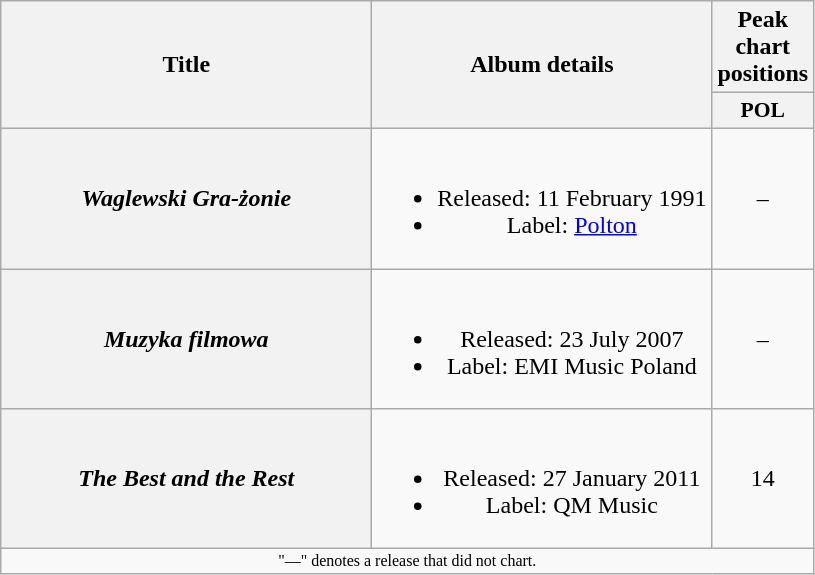<table class="wikitable plainrowheaders" style="text-align:center;">
<tr>
<th scope="col" rowspan="2" style="width:15em;">Title</th>
<th scope="col" rowspan="2">Album details</th>
<th scope="col" colspan="1">Peak chart positions</th>
</tr>
<tr>
<th scope="col" style="width:3em;font-size:90%;">POL<br></th>
</tr>
<tr>
<th scope="row"><strong><em>Waglewski Gra-żonie</em></strong></th>
<td><br><ul><li>Released: 11 February 1991</li><li>Label: <a href='#'>Polton</a></li></ul></td>
<td>–</td>
</tr>
<tr>
<th scope="row"><strong><em>Muzyka filmowa</em></strong></th>
<td><br><ul><li>Released: 23 July 2007</li><li>Label: EMI Music Poland</li></ul></td>
<td>–</td>
</tr>
<tr>
<th scope="row"><strong><em>The Best and the Rest</em></strong></th>
<td><br><ul><li>Released: 27 January 2011</li><li>Label: QM Music</li></ul></td>
<td>14</td>
</tr>
<tr>
<td colspan=10 style=font-size:8pt;>"—" denotes a release that did not chart.</td>
</tr>
</table>
